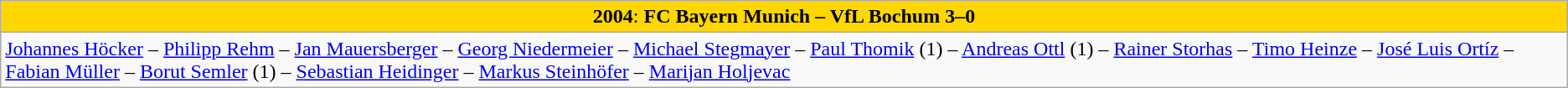<table class="wikitable">
<tr>
<td align="center" bgcolor="#FFD700"><strong>2004</strong>: <strong>FC Bayern Munich – VfL Bochum 3–0</strong></td>
</tr>
<tr>
<td><a href='#'>Johannes Höcker</a> – <a href='#'>Philipp Rehm</a> – <a href='#'>Jan Mauersberger</a> – <a href='#'>Georg Niedermeier</a> – <a href='#'>Michael Stegmayer</a> – <a href='#'>Paul Thomik</a> (1) – <a href='#'>Andreas Ottl</a> (1) – <a href='#'>Rainer Storhas</a> – <a href='#'>Timo Heinze</a> – <a href='#'>José Luis Ortíz</a> – <a href='#'>Fabian Müller</a> – <a href='#'>Borut Semler</a> (1) – <a href='#'>Sebastian Heidinger</a>  – <a href='#'>Markus Steinhöfer</a> – <a href='#'>Marijan Holjevac</a></td>
</tr>
</table>
